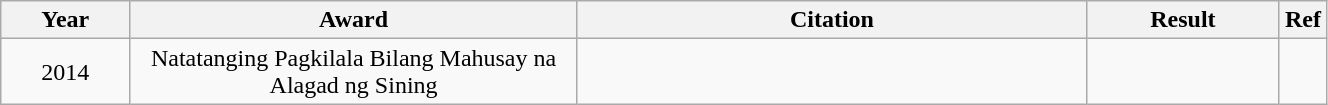<table width="70%" class="wikitable sortable">
<tr>
<th width="10%">Year</th>
<th width="35%">Award</th>
<th width="40%">Citation</th>
<th width="15%">Result</th>
<th width="15%">Ref</th>
</tr>
<tr>
<td align="center">2014</td>
<td align="center">Natatanging Pagkilala Bilang Mahusay na Alagad ng Sining</td>
<td align="center"></td>
<td></td>
<td></td>
</tr>
</table>
